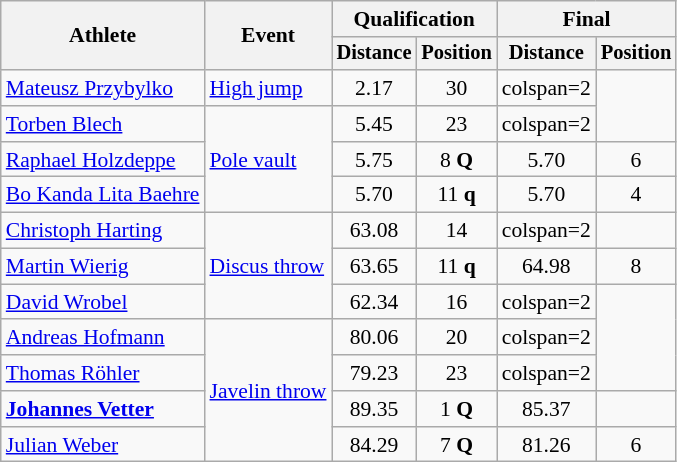<table class=wikitable style=font-size:90%>
<tr>
<th rowspan=2>Athlete</th>
<th rowspan=2>Event</th>
<th colspan=2>Qualification</th>
<th colspan=2>Final</th>
</tr>
<tr style=font-size:95%>
<th>Distance</th>
<th>Position</th>
<th>Distance</th>
<th>Position</th>
</tr>
<tr align=center>
<td align=left><a href='#'>Mateusz Przybylko</a></td>
<td align=left><a href='#'>High jump</a></td>
<td>2.17</td>
<td>30</td>
<td>colspan=2 </td>
</tr>
<tr align=center>
<td align=left><a href='#'>Torben Blech</a></td>
<td align=left rowspan=3><a href='#'>Pole vault</a></td>
<td>5.45</td>
<td>23</td>
<td>colspan=2 </td>
</tr>
<tr align=center>
<td align=left><a href='#'>Raphael Holzdeppe</a></td>
<td>5.75</td>
<td>8 <strong>Q</strong></td>
<td>5.70</td>
<td>6</td>
</tr>
<tr align=center>
<td align=left><a href='#'>Bo Kanda Lita Baehre</a></td>
<td>5.70</td>
<td>11 <strong>q</strong></td>
<td>5.70</td>
<td>4</td>
</tr>
<tr align=center>
<td align=left><a href='#'>Christoph Harting</a></td>
<td align=left  rowspan=3><a href='#'>Discus throw</a></td>
<td>63.08</td>
<td>14</td>
<td>colspan=2 </td>
</tr>
<tr align=center>
<td align=left><a href='#'>Martin Wierig</a></td>
<td>63.65</td>
<td>11 <strong>q</strong></td>
<td>64.98</td>
<td>8</td>
</tr>
<tr align=center>
<td align=left><a href='#'>David Wrobel</a></td>
<td>62.34</td>
<td>16</td>
<td>colspan=2 </td>
</tr>
<tr align=center>
<td align=left><a href='#'>Andreas Hofmann</a></td>
<td align=left rowspan=4><a href='#'>Javelin throw</a></td>
<td>80.06</td>
<td>20</td>
<td>colspan=2 </td>
</tr>
<tr align=center>
<td align=left><a href='#'>Thomas Röhler</a></td>
<td>79.23</td>
<td>23</td>
<td>colspan=2 </td>
</tr>
<tr align=center>
<td align=left><strong><a href='#'>Johannes Vetter</a></strong></td>
<td>89.35</td>
<td>1 <strong>Q</strong></td>
<td>85.37</td>
<td></td>
</tr>
<tr align=center>
<td align=left><a href='#'>Julian Weber</a></td>
<td>84.29</td>
<td>7 <strong>Q</strong></td>
<td>81.26</td>
<td>6</td>
</tr>
</table>
